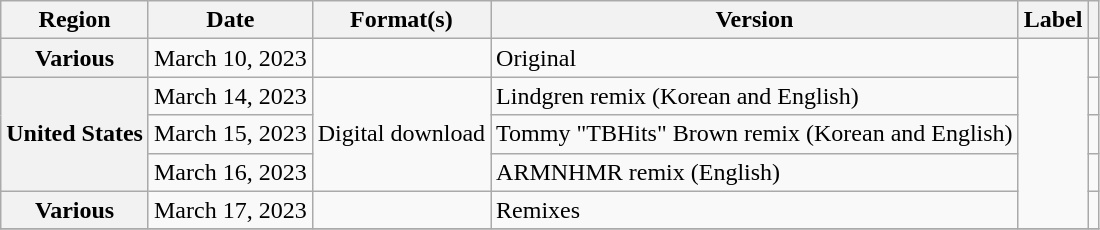<table class="wikitable plainrowheaders">
<tr>
<th scope="col">Region</th>
<th scope="col">Date</th>
<th scope="col">Format(s)</th>
<th scope="col">Version</th>
<th scope="col">Label</th>
<th scope="col"></th>
</tr>
<tr>
<th scope="row">Various</th>
<td>March 10, 2023</td>
<td></td>
<td>Original</td>
<td rowspan="5"></td>
<td style="text-align:center;"></td>
</tr>
<tr>
<th scope="row" rowspan="3">United States</th>
<td>March 14, 2023</td>
<td rowspan="3">Digital download</td>
<td>Lindgren remix (Korean and English)</td>
<td style="text-align:center;"></td>
</tr>
<tr>
<td>March 15, 2023</td>
<td>Tommy "TBHits" Brown remix (Korean and English)</td>
<td style="text-align:center;"></td>
</tr>
<tr>
<td>March 16, 2023</td>
<td>ARMNHMR remix (English)</td>
<td style="text-align:center;"></td>
</tr>
<tr>
<th scope="row">Various</th>
<td>March 17, 2023</td>
<td></td>
<td>Remixes</td>
<td style="text-align:center;"></td>
</tr>
<tr>
</tr>
</table>
